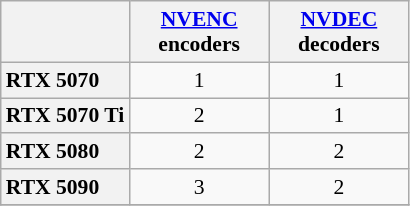<table class="wikitable plainrowheaders" style="text-align:center; font-size:90%; padding:5px; white-space:nowrap;">
<tr>
<th></th>
<th style="width:6em"><a href='#'>NVENC</a> <br> encoders</th>
<th style="width:6em"><a href='#'>NVDEC</a> <br> decoders</th>
</tr>
<tr>
<th scope="row" style="text-align:left">RTX 5070</th>
<td>1</td>
<td>1</td>
</tr>
<tr>
<th scope="row" style="text-align:left">RTX 5070 Ti</th>
<td>2</td>
<td>1</td>
</tr>
<tr>
<th scope="row" style="text-align:left">RTX 5080</th>
<td>2</td>
<td>2</td>
</tr>
<tr>
<th scope="row" style="text-align:left">RTX 5090</th>
<td>3</td>
<td>2</td>
</tr>
<tr>
</tr>
</table>
